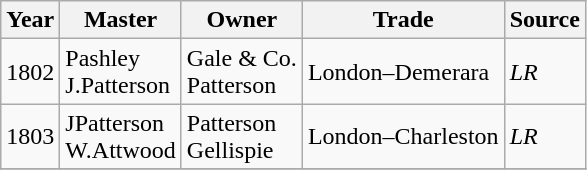<table class=" wikitable">
<tr>
<th>Year</th>
<th>Master</th>
<th>Owner</th>
<th>Trade</th>
<th>Source</th>
</tr>
<tr>
<td>1802</td>
<td>Pashley<br>J.Patterson</td>
<td>Gale & Co.<br>Patterson</td>
<td>London–Demerara</td>
<td><em>LR</em></td>
</tr>
<tr>
<td>1803</td>
<td>JPatterson<br>W.Attwood</td>
<td>Patterson<br>Gellispie</td>
<td>London–Charleston</td>
<td><em>LR</em></td>
</tr>
<tr>
</tr>
</table>
